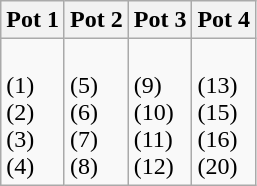<table class="wikitable">
<tr>
<th width=25%>Pot 1</th>
<th width=25%>Pot 2</th>
<th width=25%>Pot 3</th>
<th width=25%>Pot 4</th>
</tr>
<tr>
<td><br> (1)<br>
 (2)<br>
 (3)<br>
 (4)</td>
<td><br> (5)<br>
 (6)<br>
 (7)<br>
 (8)</td>
<td><br> (9)<br>
 (10)<br>
 (11)<br>
 (12)</td>
<td><br> (13)<br>
 (15)<br>
 (16)<br>
 (20)</td>
</tr>
</table>
